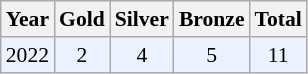<table class="sortable wikitable" style="font-size: 90%;">
<tr>
<th>Year</th>
<th>Gold</th>
<th>Silver</th>
<th>Bronze</th>
<th>Total</th>
</tr>
<tr style="background:#ECF2FF">
<td align="center">2022</td>
<td align="center">2</td>
<td align="center">4</td>
<td align="center">5</td>
<td align="center">11</td>
</tr>
</table>
